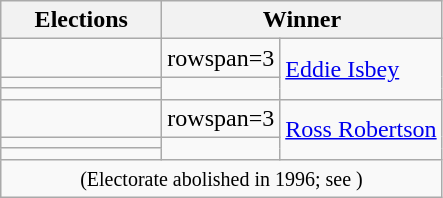<table class=wikitable>
<tr>
<th width=100>Elections</th>
<th width=175 colspan= 2>Winner</th>
</tr>
<tr>
<td></td>
<td>rowspan=3 </td>
<td rowspan=3><a href='#'>Eddie Isbey</a></td>
</tr>
<tr>
<td></td>
</tr>
<tr>
<td></td>
</tr>
<tr>
<td></td>
<td>rowspan=3 </td>
<td rowspan=3><a href='#'>Ross Robertson</a></td>
</tr>
<tr>
<td></td>
</tr>
<tr>
<td></td>
</tr>
<tr>
<td colspan=3 align=center><small>(Electorate abolished in 1996; see )</small></td>
</tr>
</table>
